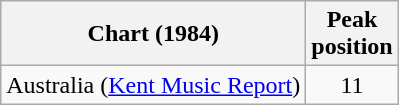<table class="wikitable">
<tr>
<th>Chart (1984)</th>
<th>Peak<br>position</th>
</tr>
<tr>
<td>Australia (<a href='#'>Kent Music Report</a>)</td>
<td align="center">11</td>
</tr>
</table>
